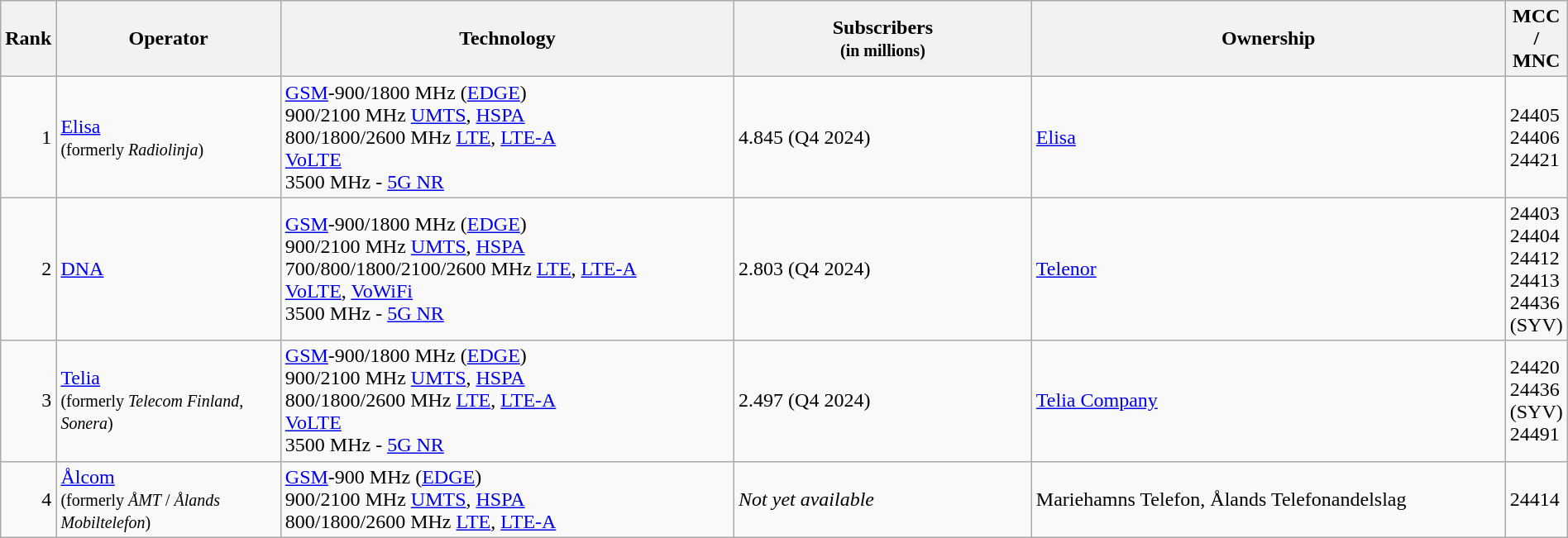<table class="wikitable" style="width:100%;">
<tr>
<th style="width:3%;">Rank</th>
<th style="width:15%;">Operator</th>
<th style="width:30%;">Technology</th>
<th style="width:20%;">Subscribers<br><small>(in millions)</small></th>
<th style="width:32%;">Ownership</th>
<th>MCC / MNC</th>
</tr>
<tr>
<td align=right>1</td>
<td><a href='#'>Elisa</a> <br> <small>(formerly <em>Radiolinja</em>)</small></td>
<td><a href='#'>GSM</a>-900/1800 MHz (<a href='#'>EDGE</a>)<br>900/2100 MHz <a href='#'>UMTS</a>, <a href='#'>HSPA</a><br>800/1800/2600 MHz <a href='#'>LTE</a>, <a href='#'>LTE-A</a><br><a href='#'>VoLTE</a><br>3500 MHz - <a href='#'>5G NR</a></td>
<td>4.845 (Q4 2024)</td>
<td><a href='#'>Elisa</a></td>
<td>24405<br>24406<br>24421<br></td>
</tr>
<tr>
<td align=right>2</td>
<td><a href='#'>DNA</a></td>
<td><a href='#'>GSM</a>-900/1800 MHz (<a href='#'>EDGE</a>)<br>900/2100 MHz <a href='#'>UMTS</a>, <a href='#'>HSPA</a><br>700/800/1800/2100/2600 MHz <a href='#'>LTE</a>, <a href='#'>LTE-A</a><br><a href='#'>VoLTE</a>, <a href='#'>VoWiFi</a><br>3500 MHz - <a href='#'>5G NR</a></td>
<td>2.803 (Q4 2024)</td>
<td><a href='#'>Telenor</a></td>
<td>24403<br>24404<br>24412<br>24413<br>24436 (SYV)</td>
</tr>
<tr>
<td align=right>3</td>
<td><a href='#'>Telia</a> <br> <small>(formerly <em>Telecom Finland</em>, <em>Sonera</em>)</small></td>
<td><a href='#'>GSM</a>-900/1800 MHz (<a href='#'>EDGE</a>)<br>900/2100 MHz <a href='#'>UMTS</a>, <a href='#'>HSPA</a><br>800/1800/2600 MHz <a href='#'>LTE</a>, <a href='#'>LTE-A</a><br><a href='#'>VoLTE</a><br>3500 MHz - <a href='#'>5G NR</a></td>
<td>2.497 (Q4 2024)</td>
<td><a href='#'>Telia Company</a></td>
<td>24420<br>24436 (SYV)<br>24491</td>
</tr>
<tr>
<td align=right>4</td>
<td><a href='#'>Ålcom</a> <br> <small>(formerly <em>ÅMT</em> / <em>Ålands Mobiltelefon</em>)</small></td>
<td><a href='#'>GSM</a>-900 MHz (<a href='#'>EDGE</a>)<br>900/2100 MHz <a href='#'>UMTS</a>, <a href='#'>HSPA</a><br>800/1800/2600 MHz <a href='#'>LTE</a>, <a href='#'>LTE-A</a></td>
<td><em>Not yet available</em></td>
<td>Mariehamns Telefon, Ålands Telefonandelslag</td>
<td>24414</td>
</tr>
</table>
